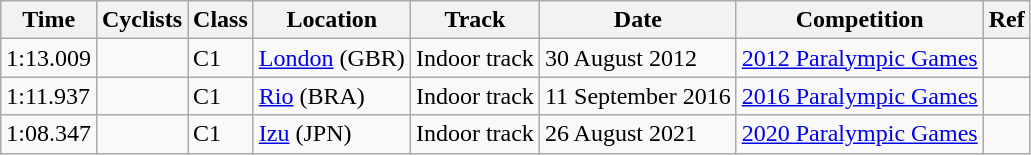<table class="wikitable">
<tr align="left">
<th>Time</th>
<th>Cyclists</th>
<th>Class</th>
<th>Location</th>
<th>Track</th>
<th>Date</th>
<th>Competition</th>
<th>Ref</th>
</tr>
<tr>
<td>1:13.009</td>
<td></td>
<td>C1</td>
<td><a href='#'>London</a> (GBR)</td>
<td>Indoor track</td>
<td>30 August 2012</td>
<td><a href='#'>2012 Paralympic Games</a></td>
<td></td>
</tr>
<tr>
<td>1:11.937</td>
<td></td>
<td>C1</td>
<td><a href='#'>Rio</a> (BRA)</td>
<td>Indoor track</td>
<td>11 September 2016</td>
<td><a href='#'>2016 Paralympic Games</a></td>
<td></td>
</tr>
<tr>
<td>1:08.347</td>
<td></td>
<td>C1</td>
<td><a href='#'>Izu</a> (JPN)</td>
<td>Indoor track</td>
<td>26 August 2021</td>
<td><a href='#'>2020 Paralympic Games</a></td>
<td></td>
</tr>
</table>
